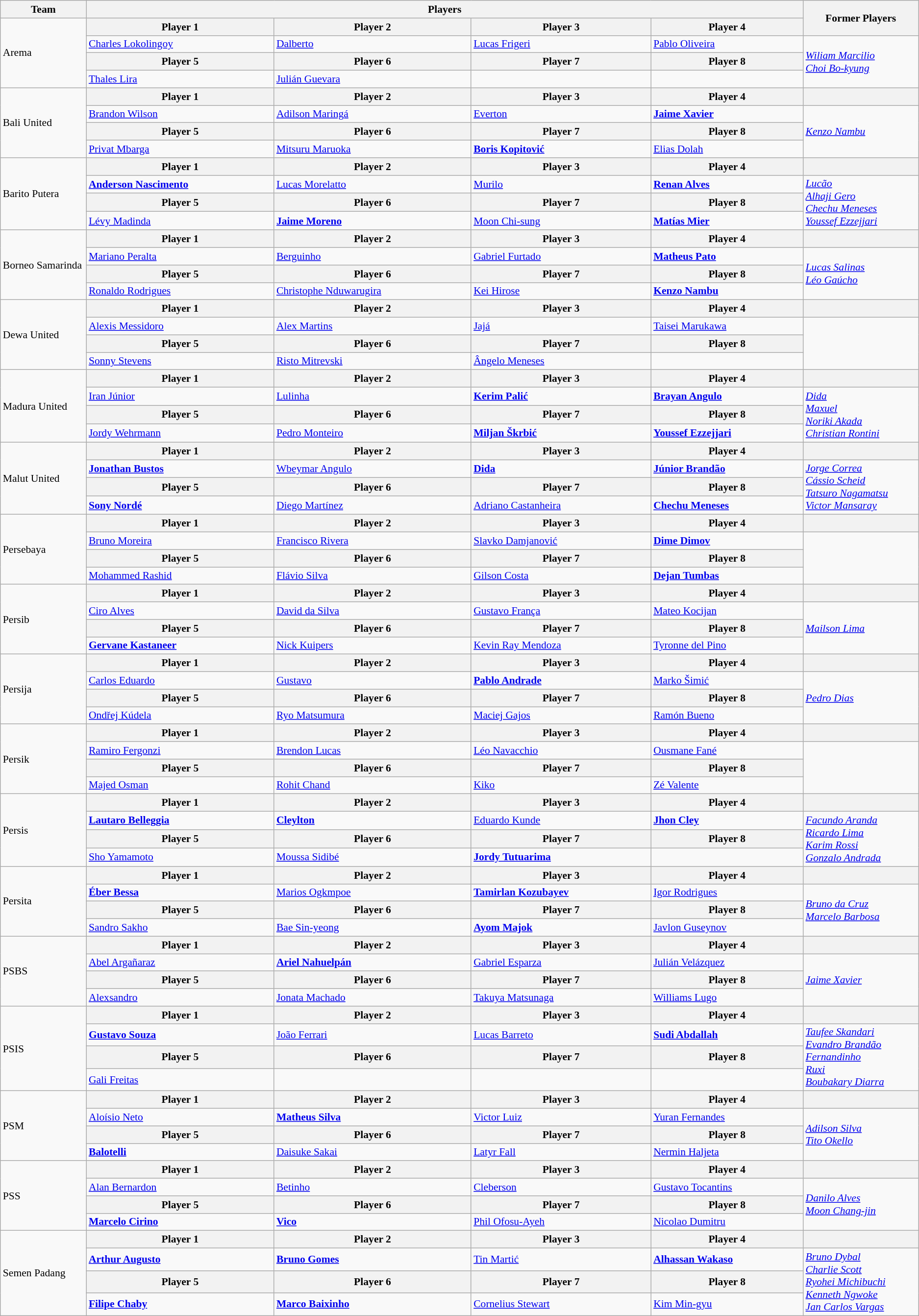<table class="wikitable" style="font-size:90%;">
<tr>
<th style="width:110px;">Team</th>
<th colspan="4" style="width:1100px;">Players</th>
<th rowspan="2" style="width:150px;">Former Players</th>
</tr>
<tr>
<td rowspan="4">Arema</td>
<th>Player 1</th>
<th>Player 2</th>
<th>Player 3</th>
<th>Player 4</th>
</tr>
<tr>
<td> <a href='#'>Charles Lokolingoy</a></td>
<td> <a href='#'>Dalberto</a></td>
<td> <a href='#'>Lucas Frigeri</a></td>
<td> <a href='#'>Pablo Oliveira</a></td>
<td rowspan="3"> <em><a href='#'>Wiliam Marcilio</a></em><br> <em><a href='#'>Choi Bo-kyung</a></em></td>
</tr>
<tr>
<th>Player 5</th>
<th>Player 6</th>
<th>Player 7</th>
<th>Player 8</th>
</tr>
<tr>
<td> <a href='#'>Thales Lira</a></td>
<td> <a href='#'>Julián Guevara</a></td>
<td></td>
<td></td>
</tr>
<tr>
<td rowspan="4">Bali United</td>
<th>Player 1</th>
<th>Player 2</th>
<th>Player 3</th>
<th>Player 4</th>
<th colspan="1"></th>
</tr>
<tr>
<td> <a href='#'>Brandon Wilson</a></td>
<td> <a href='#'>Adilson Maringá</a></td>
<td> <a href='#'>Everton</a></td>
<td> <strong><a href='#'>Jaime Xavier</a></strong></td>
<td rowspan="3"> <em><a href='#'>Kenzo Nambu</a></em></td>
</tr>
<tr>
<th>Player 5</th>
<th>Player 6</th>
<th>Player 7</th>
<th>Player 8</th>
</tr>
<tr>
<td> <a href='#'>Privat Mbarga</a></td>
<td> <a href='#'>Mitsuru Maruoka</a></td>
<td> <strong><a href='#'>Boris Kopitović</a> </strong></td>
<td> <a href='#'>Elias Dolah</a></td>
</tr>
<tr>
<td rowspan="4">Barito Putera</td>
<th>Player 1</th>
<th>Player 2</th>
<th>Player 3</th>
<th>Player 4</th>
<th colspan="1"></th>
</tr>
<tr>
<td> <strong><a href='#'>Anderson Nascimento</a></strong></td>
<td> <a href='#'>Lucas Morelatto</a></td>
<td> <a href='#'>Murilo</a></td>
<td> <strong><a href='#'>Renan Alves</a></strong></td>
<td rowspan="3"> <em><a href='#'>Lucão</a></em><br> <em><a href='#'>Alhaji Gero</a></em><br> <em><a href='#'>Chechu Meneses</a></em><br> <em><a href='#'>Youssef Ezzejjari</a></em></td>
</tr>
<tr>
<th>Player 5</th>
<th>Player 6</th>
<th>Player 7</th>
<th>Player 8</th>
</tr>
<tr>
<td> <a href='#'>Lévy Madinda</a></td>
<td> <strong><a href='#'>Jaime Moreno</a></strong></td>
<td> <a href='#'>Moon Chi-sung</a></td>
<td> <strong><a href='#'>Matías Mier</a></strong></td>
</tr>
<tr>
<td rowspan="4">Borneo Samarinda</td>
<th>Player 1</th>
<th>Player 2</th>
<th>Player 3</th>
<th>Player 4</th>
<th colspan="1"></th>
</tr>
<tr>
<td> <a href='#'>Mariano Peralta</a></td>
<td> <a href='#'>Berguinho</a></td>
<td> <a href='#'>Gabriel Furtado</a></td>
<td> <strong><a href='#'>Matheus Pato</a></strong></td>
<td rowspan="3"> <em><a href='#'>Lucas Salinas</a></em> <br>  <em><a href='#'>Léo Gaúcho</a></em></td>
</tr>
<tr>
<th>Player 5</th>
<th>Player 6</th>
<th>Player 7</th>
<th>Player 8</th>
</tr>
<tr>
<td> <a href='#'>Ronaldo Rodrigues</a></td>
<td> <a href='#'>Christophe Nduwarugira</a></td>
<td> <a href='#'>Kei Hirose</a></td>
<td> <strong><a href='#'>Kenzo Nambu</a></strong></td>
</tr>
<tr>
<td rowspan="4">Dewa United</td>
<th>Player 1</th>
<th>Player 2</th>
<th>Player 3</th>
<th>Player 4</th>
<th colspan="1"></th>
</tr>
<tr>
<td> <a href='#'>Alexis Messidoro</a></td>
<td> <a href='#'>Alex Martins</a></td>
<td> <a href='#'>Jajá</a></td>
<td> <a href='#'>Taisei Marukawa</a></td>
<td rowspan="3"></td>
</tr>
<tr>
<th>Player 5</th>
<th>Player 6</th>
<th>Player 7</th>
<th>Player 8</th>
</tr>
<tr>
<td> <a href='#'>Sonny Stevens</a></td>
<td> <a href='#'>Risto Mitrevski</a></td>
<td> <a href='#'>Ângelo Meneses</a></td>
<td></td>
</tr>
<tr>
<td rowspan="4">Madura United</td>
<th>Player 1</th>
<th>Player 2</th>
<th>Player 3</th>
<th>Player 4</th>
<th colspan="1"></th>
</tr>
<tr>
<td> <a href='#'>Iran Júnior</a></td>
<td> <a href='#'>Lulinha</a></td>
<td> <strong><a href='#'>Kerim Palić</a></strong></td>
<td> <strong><a href='#'>Brayan Angulo</a></strong></td>
<td rowspan="3"> <em><a href='#'>Dida</a></em> <br>  <em><a href='#'>Maxuel</a></em> <br> <em><a href='#'>Noriki Akada</a></em><br> <em><a href='#'>Christian Rontini</a></em></td>
</tr>
<tr>
<th>Player 5</th>
<th>Player 6</th>
<th>Player 7</th>
<th>Player 8</th>
</tr>
<tr>
<td> <a href='#'>Jordy Wehrmann</a></td>
<td> <a href='#'>Pedro Monteiro</a></td>
<td> <strong><a href='#'>Miljan Škrbić</a></strong></td>
<td> <strong><a href='#'>Youssef Ezzejjari</a></strong></td>
</tr>
<tr>
<td rowspan="4">Malut United</td>
<th>Player 1</th>
<th>Player 2</th>
<th>Player 3</th>
<th>Player 4</th>
<th colspan="1"></th>
</tr>
<tr>
<td> <strong><a href='#'>Jonathan Bustos</a></strong></td>
<td> <a href='#'>Wbeymar Angulo</a></td>
<td> <strong><a href='#'>Dida</a></strong></td>
<td> <strong><a href='#'>Júnior Brandão</a></strong></td>
<td rowspan="3"> <em><a href='#'>Jorge Correa</a></em><br> <em><a href='#'>Cássio Scheid</a></em><br> <em><a href='#'>Tatsuro Nagamatsu</a></em><br> <em><a href='#'>Victor Mansaray</a></em></td>
</tr>
<tr>
<th>Player 5</th>
<th>Player 6</th>
<th>Player 7</th>
<th>Player 8</th>
</tr>
<tr>
<td> <strong><a href='#'>Sony Nordé</a></strong></td>
<td> <a href='#'>Diego Martínez</a></td>
<td> <a href='#'>Adriano Castanheira</a></td>
<td> <strong><a href='#'>Chechu Meneses</a></strong></td>
</tr>
<tr>
<td rowspan="4">Persebaya</td>
<th>Player 1</th>
<th>Player 2</th>
<th>Player 3</th>
<th>Player 4</th>
<th colspan="1"></th>
</tr>
<tr>
<td> <a href='#'>Bruno Moreira</a></td>
<td> <a href='#'>Francisco Rivera</a></td>
<td> <a href='#'>Slavko Damjanović</a></td>
<td> <strong><a href='#'>Dime Dimov</a></strong></td>
<td rowspan="3"></td>
</tr>
<tr>
<th>Player 5</th>
<th>Player 6</th>
<th>Player 7</th>
<th>Player 8</th>
</tr>
<tr>
<td> <a href='#'>Mohammed Rashid</a></td>
<td> <a href='#'>Flávio Silva</a></td>
<td> <a href='#'>Gilson Costa</a></td>
<td> <strong><a href='#'>Dejan Tumbas</a></strong></td>
</tr>
<tr>
<td rowspan="4">Persib</td>
<th>Player 1</th>
<th>Player 2</th>
<th>Player 3</th>
<th>Player 4</th>
<th colspan="1"></th>
</tr>
<tr>
<td> <a href='#'>Ciro Alves</a></td>
<td> <a href='#'>David da Silva</a></td>
<td> <a href='#'>Gustavo França</a></td>
<td> <a href='#'>Mateo Kocijan</a></td>
<td rowspan="3"> <em><a href='#'>Mailson Lima</a></em></td>
</tr>
<tr>
<th>Player 5</th>
<th>Player 6</th>
<th>Player 7</th>
<th>Player 8</th>
</tr>
<tr>
<td> <strong><a href='#'>Gervane Kastaneer</a></strong></td>
<td> <a href='#'>Nick Kuipers</a></td>
<td> <a href='#'>Kevin Ray Mendoza</a></td>
<td> <a href='#'>Tyronne del Pino</a></td>
</tr>
<tr>
<td rowspan="4">Persija</td>
<th>Player 1</th>
<th>Player 2</th>
<th>Player 3</th>
<th>Player 4</th>
<th colspan="1"></th>
</tr>
<tr>
<td> <a href='#'>Carlos Eduardo</a></td>
<td> <a href='#'>Gustavo</a></td>
<td> <strong><a href='#'>Pablo Andrade</a></strong></td>
<td> <a href='#'>Marko Šimić</a></td>
<td rowspan="3"> <em><a href='#'>Pedro Dias</a></em></td>
</tr>
<tr>
<th>Player 5</th>
<th>Player 6</th>
<th>Player 7</th>
<th>Player 8</th>
</tr>
<tr>
<td> <a href='#'>Ondřej Kúdela</a></td>
<td> <a href='#'>Ryo Matsumura</a></td>
<td> <a href='#'>Maciej Gajos</a></td>
<td> <a href='#'>Ramón Bueno</a></td>
</tr>
<tr>
<td rowspan="4">Persik</td>
<th>Player 1</th>
<th>Player 2</th>
<th>Player 3</th>
<th>Player 4</th>
<th colspan="1"></th>
</tr>
<tr>
<td> <a href='#'>Ramiro Fergonzi</a></td>
<td> <a href='#'>Brendon Lucas</a></td>
<td> <a href='#'>Léo Navacchio</a></td>
<td> <a href='#'>Ousmane Fané</a></td>
<td rowspan="3"></td>
</tr>
<tr>
<th>Player 5</th>
<th>Player 6</th>
<th>Player 7</th>
<th>Player 8</th>
</tr>
<tr>
<td> <a href='#'>Majed Osman</a></td>
<td> <a href='#'>Rohit Chand</a></td>
<td> <a href='#'>Kiko</a></td>
<td> <a href='#'>Zé Valente</a></td>
</tr>
<tr>
<td rowspan="4">Persis</td>
<th>Player 1</th>
<th>Player 2</th>
<th>Player 3</th>
<th>Player 4</th>
<th colspan="1"></th>
</tr>
<tr>
<td> <strong><a href='#'>Lautaro Belleggia</a></strong></td>
<td> <strong><a href='#'>Cleylton</a></strong></td>
<td> <a href='#'>Eduardo Kunde</a></td>
<td> <strong><a href='#'>Jhon Cley</a></strong></td>
<td rowspan="3"> <em><a href='#'>Facundo Aranda</a></em> <br>  <em><a href='#'>Ricardo Lima</a></em> <br>  <em><a href='#'>Karim Rossi</a></em> <br> <em><a href='#'>Gonzalo Andrada</a></em></td>
</tr>
<tr>
<th>Player 5</th>
<th>Player 6</th>
<th>Player 7</th>
<th>Player 8</th>
</tr>
<tr>
<td> <a href='#'>Sho Yamamoto</a></td>
<td> <a href='#'>Moussa Sidibé</a></td>
<td> <strong><a href='#'>Jordy Tutuarima</a></strong></td>
<td></td>
</tr>
<tr>
<td rowspan="4">Persita</td>
<th>Player 1</th>
<th>Player 2</th>
<th>Player 3</th>
<th>Player 4</th>
<th colspan="1"></th>
</tr>
<tr>
<td> <strong><a href='#'>Éber Bessa</a></strong></td>
<td> <a href='#'>Marios Ogkmpoe</a></td>
<td> <strong><a href='#'>Tamirlan Kozubayev</a></strong></td>
<td> <a href='#'>Igor Rodrigues</a></td>
<td rowspan="3"> <em><a href='#'>Bruno da Cruz</a></em><br> <em><a href='#'>Marcelo Barbosa</a></em></td>
</tr>
<tr>
<th>Player 5</th>
<th>Player 6</th>
<th>Player 7</th>
<th>Player 8</th>
</tr>
<tr>
<td> <a href='#'>Sandro Sakho</a></td>
<td> <a href='#'>Bae Sin-yeong</a></td>
<td> <strong><a href='#'>Ayom Majok</a></strong></td>
<td> <a href='#'>Javlon Guseynov</a></td>
</tr>
<tr>
<td rowspan="4">PSBS</td>
<th>Player 1</th>
<th>Player 2</th>
<th>Player 3</th>
<th>Player 4</th>
<th colspan="1"></th>
</tr>
<tr>
<td> <a href='#'>Abel Argañaraz</a></td>
<td> <strong><a href='#'>Ariel Nahuelpán</a></strong></td>
<td> <a href='#'>Gabriel Esparza</a></td>
<td> <a href='#'>Julián Velázquez</a></td>
<td rowspan="3"> <em><a href='#'>Jaime Xavier</a></em></td>
</tr>
<tr>
<th>Player 5</th>
<th>Player 6</th>
<th>Player 7</th>
<th>Player 8</th>
</tr>
<tr>
<td> <a href='#'>Alexsandro</a></td>
<td> <a href='#'>Jonata Machado</a></td>
<td> <a href='#'>Takuya Matsunaga</a></td>
<td> <a href='#'>Williams Lugo</a></td>
</tr>
<tr>
<td rowspan="4">PSIS</td>
<th>Player 1</th>
<th>Player 2</th>
<th>Player 3</th>
<th>Player 4</th>
<th colspan="1"></th>
</tr>
<tr>
<td> <strong><a href='#'>Gustavo Souza</a></strong></td>
<td> <a href='#'>João Ferrari</a></td>
<td> <a href='#'>Lucas Barreto</a></td>
<td> <strong><a href='#'>Sudi Abdallah</a></strong></td>
<td rowspan="3"> <em><a href='#'>Taufee Skandari</a></em><br> <em><a href='#'>Evandro Brandão</a></em><br> <em><a href='#'>Fernandinho</a></em><br> <em><a href='#'>Ruxi</a></em><br> <a href='#'><em>Boubakary Diarra</em></a></td>
</tr>
<tr>
<th>Player 5</th>
<th>Player 6</th>
<th>Player 7</th>
<th>Player 8</th>
</tr>
<tr>
<td> <a href='#'>Gali Freitas</a></td>
<td></td>
<td></td>
<td></td>
</tr>
<tr>
<td rowspan="4">PSM</td>
<th>Player 1</th>
<th>Player 2</th>
<th>Player 3</th>
<th>Player 4</th>
<th colspan="1"></th>
</tr>
<tr>
<td> <a href='#'>Aloísio Neto</a></td>
<td> <strong><a href='#'>Matheus Silva</a></strong></td>
<td> <a href='#'>Victor Luiz</a></td>
<td> <a href='#'>Yuran Fernandes</a></td>
<td rowspan="3"> <em><a href='#'>Adilson Silva</a></em> <br>  <em><a href='#'>Tito Okello</a></em></td>
</tr>
<tr>
<th>Player 5</th>
<th>Player 6</th>
<th>Player 7</th>
<th>Player 8</th>
</tr>
<tr>
<td> <strong><a href='#'>Balotelli</a></strong></td>
<td> <a href='#'>Daisuke Sakai</a></td>
<td> <a href='#'>Latyr Fall</a></td>
<td> <a href='#'>Nermin Haljeta</a></td>
</tr>
<tr>
<td rowspan="4">PSS</td>
<th>Player 1</th>
<th>Player 2</th>
<th>Player 3</th>
<th>Player 4</th>
<th colspan="1"></th>
</tr>
<tr>
<td> <a href='#'>Alan Bernardon</a></td>
<td> <a href='#'>Betinho</a></td>
<td> <a href='#'>Cleberson</a></td>
<td> <a href='#'>Gustavo Tocantins</a></td>
<td rowspan="3"> <em><a href='#'>Danilo Alves</a></em><br> <em><a href='#'>Moon Chang-jin</a></em></td>
</tr>
<tr>
<th>Player 5</th>
<th>Player 6</th>
<th>Player 7</th>
<th>Player 8</th>
</tr>
<tr>
<td> <strong><a href='#'>Marcelo Cirino</a></strong></td>
<td> <strong><a href='#'>Vico</a></strong></td>
<td> <a href='#'>Phil Ofosu-Ayeh</a></td>
<td> <a href='#'>Nicolao Dumitru</a></td>
</tr>
<tr>
<td rowspan="4">Semen Padang</td>
<th>Player 1</th>
<th>Player 2</th>
<th>Player 3</th>
<th>Player 4</th>
<th colspan="1"></th>
</tr>
<tr>
<td> <strong><a href='#'>Arthur Augusto</a></strong></td>
<td> <strong><a href='#'>Bruno Gomes</a></strong></td>
<td> <a href='#'>Tin Martić</a></td>
<td> <strong><a href='#'>Alhassan Wakaso</a></strong></td>
<td rowspan="3"> <em><a href='#'>Bruno Dybal</a></em><br> <em><a href='#'>Charlie Scott</a></em><br>  <em><a href='#'>Ryohei Michibuchi</a></em><br> <em><a href='#'>Kenneth Ngwoke</a></em><br> <em><a href='#'>Jan Carlos Vargas</a></em></td>
</tr>
<tr>
<th>Player 5</th>
<th>Player 6</th>
<th>Player 7</th>
<th>Player 8</th>
</tr>
<tr>
<td> <strong><a href='#'>Filipe Chaby</a></strong></td>
<td> <strong><a href='#'>Marco Baixinho</a></strong></td>
<td> <a href='#'>Cornelius Stewart</a></td>
<td> <a href='#'>Kim Min-gyu</a></td>
</tr>
</table>
